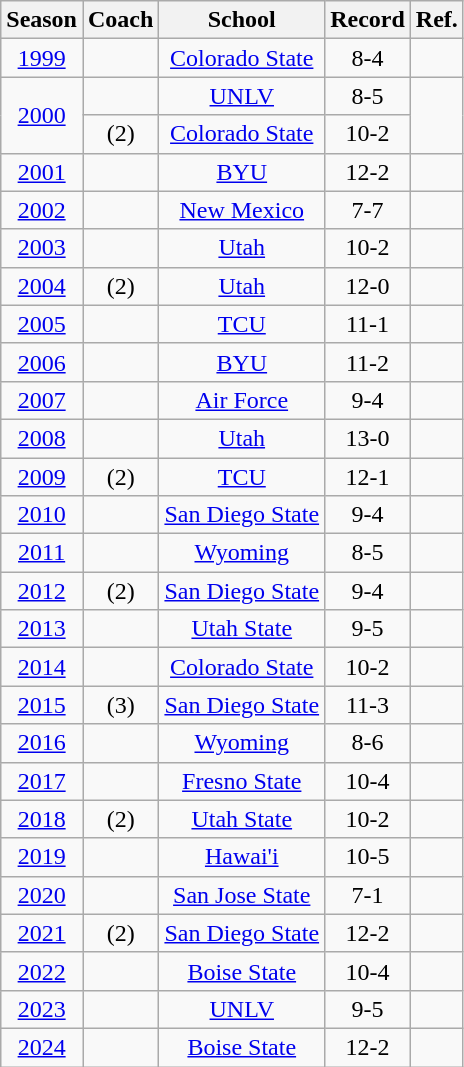<table class="wikitable sortable">
<tr>
<th>Season</th>
<th>Coach</th>
<th>School</th>
<th>Record</th>
<th>Ref.</th>
</tr>
<tr align="center">
<td><a href='#'>1999</a></td>
<td></td>
<td><a href='#'>Colorado State</a></td>
<td>8-4</td>
<td></td>
</tr>
<tr align="center">
<td rowspan="2"><a href='#'>2000</a></td>
<td></td>
<td><a href='#'>UNLV</a></td>
<td>8-5</td>
<td rowspan="2"></td>
</tr>
<tr align="center">
<td> (2)</td>
<td><a href='#'>Colorado State</a></td>
<td>10-2</td>
</tr>
<tr align="center">
<td><a href='#'>2001</a></td>
<td></td>
<td><a href='#'>BYU</a></td>
<td>12-2</td>
<td></td>
</tr>
<tr align="center">
<td><a href='#'>2002</a></td>
<td></td>
<td><a href='#'>New Mexico</a></td>
<td>7-7</td>
<td></td>
</tr>
<tr align="center">
<td><a href='#'>2003</a></td>
<td></td>
<td><a href='#'>Utah</a></td>
<td>10-2</td>
<td></td>
</tr>
<tr align="center">
<td><a href='#'>2004</a></td>
<td> (2)</td>
<td><a href='#'>Utah</a></td>
<td>12-0</td>
<td></td>
</tr>
<tr align="center">
<td><a href='#'>2005</a></td>
<td></td>
<td><a href='#'>TCU</a></td>
<td>11-1</td>
<td></td>
</tr>
<tr align="center">
<td><a href='#'>2006</a></td>
<td></td>
<td><a href='#'>BYU</a></td>
<td>11-2</td>
<td></td>
</tr>
<tr align="center">
<td><a href='#'>2007</a></td>
<td></td>
<td><a href='#'>Air Force</a></td>
<td>9-4</td>
<td></td>
</tr>
<tr align="center">
<td><a href='#'>2008</a></td>
<td></td>
<td><a href='#'>Utah</a></td>
<td>13-0</td>
<td></td>
</tr>
<tr align="center">
<td><a href='#'>2009</a></td>
<td> (2)</td>
<td><a href='#'>TCU</a></td>
<td>12-1</td>
<td></td>
</tr>
<tr align="center">
<td><a href='#'>2010</a></td>
<td></td>
<td><a href='#'>San Diego State</a></td>
<td>9-4</td>
<td></td>
</tr>
<tr align="center">
<td><a href='#'>2011</a></td>
<td></td>
<td><a href='#'>Wyoming</a></td>
<td>8-5</td>
<td></td>
</tr>
<tr align="center">
<td><a href='#'>2012</a></td>
<td> (2)</td>
<td><a href='#'>San Diego State</a></td>
<td>9-4</td>
<td></td>
</tr>
<tr align="center">
<td><a href='#'>2013</a></td>
<td></td>
<td><a href='#'>Utah State</a></td>
<td>9-5</td>
<td></td>
</tr>
<tr align="center">
<td><a href='#'>2014</a></td>
<td></td>
<td><a href='#'>Colorado State</a></td>
<td>10-2</td>
<td></td>
</tr>
<tr align="center">
<td><a href='#'>2015</a></td>
<td> (3)</td>
<td><a href='#'>San Diego State</a></td>
<td>11-3</td>
<td></td>
</tr>
<tr align="center">
<td><a href='#'>2016</a></td>
<td></td>
<td><a href='#'>Wyoming</a></td>
<td>8-6</td>
<td></td>
</tr>
<tr align="center">
<td><a href='#'>2017</a></td>
<td></td>
<td><a href='#'>Fresno State</a></td>
<td>10-4</td>
<td></td>
</tr>
<tr align="center">
<td><a href='#'>2018</a></td>
<td> (2)</td>
<td><a href='#'>Utah State</a></td>
<td>10-2</td>
<td></td>
</tr>
<tr align="center">
<td><a href='#'>2019</a></td>
<td></td>
<td><a href='#'>Hawai'i</a></td>
<td>10-5</td>
<td></td>
</tr>
<tr align="center">
<td><a href='#'>2020</a></td>
<td></td>
<td><a href='#'>San Jose State</a></td>
<td>7-1</td>
<td></td>
</tr>
<tr align="center">
<td><a href='#'>2021</a></td>
<td> (2)</td>
<td><a href='#'>San Diego State</a></td>
<td>12-2</td>
<td></td>
</tr>
<tr align="center">
<td><a href='#'>2022</a></td>
<td></td>
<td><a href='#'>Boise State</a></td>
<td>10-4</td>
<td></td>
</tr>
<tr align="center">
<td><a href='#'>2023</a></td>
<td></td>
<td><a href='#'>UNLV</a></td>
<td>9-5</td>
<td></td>
</tr>
<tr align="center">
<td><a href='#'>2024</a></td>
<td></td>
<td><a href='#'>Boise State</a></td>
<td>12-2</td>
<td></td>
</tr>
</table>
